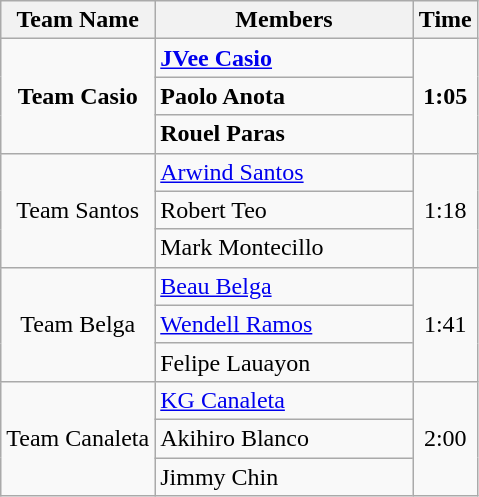<table class="wikitable">
<tr>
<th>Team Name</th>
<th style="width:165px;">Members</th>
<th>Time</th>
</tr>
<tr>
<td style="text-align:center;" rowspan=" 3"><strong>Team Casio</strong></td>
<td><strong><a href='#'>JVee Casio</a></strong></td>
<td style="text-align:center;" rowspan="3"><strong>1:05</strong></td>
</tr>
<tr>
<td><strong>Paolo Anota</strong></td>
</tr>
<tr>
<td><strong>Rouel Paras</strong></td>
</tr>
<tr>
<td style="text-align:center;" rowspan="3">Team Santos</td>
<td><a href='#'>Arwind Santos</a></td>
<td style="text-align:center;" rowspan="3">1:18</td>
</tr>
<tr>
<td>Robert Teo</td>
</tr>
<tr>
<td>Mark Montecillo</td>
</tr>
<tr>
<td style="text-align:center;" rowspan=" 3">Team Belga</td>
<td><a href='#'>Beau Belga</a></td>
<td style="text-align:center;" rowspan="3">1:41</td>
</tr>
<tr>
<td><a href='#'>Wendell Ramos</a></td>
</tr>
<tr>
<td>Felipe Lauayon</td>
</tr>
<tr>
<td style="text-align:center;" rowspan=" 3">Team Canaleta</td>
<td><a href='#'>KG Canaleta</a></td>
<td style="text-align:center;" rowspan="3">2:00</td>
</tr>
<tr>
<td>Akihiro Blanco</td>
</tr>
<tr>
<td>Jimmy Chin</td>
</tr>
</table>
